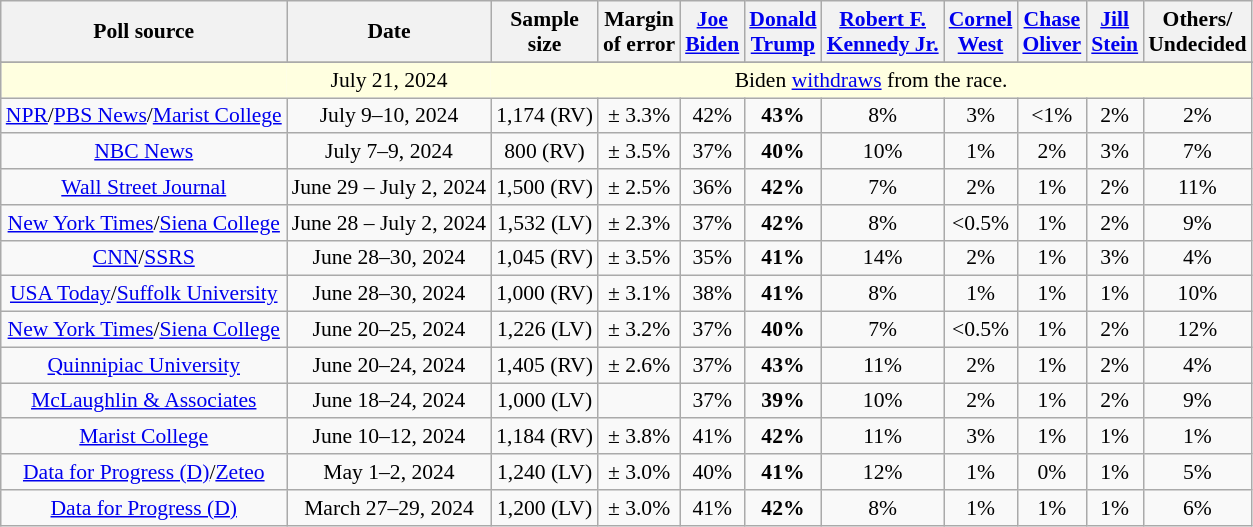<table class="wikitable sortable mw-datatable" style="text-align:center;font-size:90%;line-height:17px">
<tr>
<th>Poll source</th>
<th>Date</th>
<th>Sample<br>size</th>
<th>Margin<br>of error</th>
<th class="unsortable"><a href='#'>Joe<br>Biden</a><br><small></small></th>
<th class="unsortable"><a href='#'>Donald<br>Trump</a><br><small></small></th>
<th class="unsortable"><a href='#'>Robert F.<br>Kennedy Jr.</a><br><small></small></th>
<th class="unsortable"><a href='#'>Cornel<br>West</a><br><small></small></th>
<th class="unsortable"><a href='#'>Chase<br>Oliver</a><br><small></small></th>
<th class="unsortable"><a href='#'>Jill<br>Stein</a><br><small></small></th>
<th class="unsortable">Others/<br>Undecided</th>
</tr>
<tr>
</tr>
<tr style="background:lightyellow;">
<td style="border-right-style:hidden;"></td>
<td style="border-right-style:hidden; " data-sort-value="2024-07-21">July 21, 2024</td>
<td colspan="9">Biden <a href='#'>withdraws</a> from the race.</td>
</tr>
<tr>
<td><a href='#'>NPR</a>/<a href='#'>PBS News</a>/<a href='#'>Marist College</a></td>
<td>July 9–10, 2024</td>
<td>1,174 (RV)</td>
<td>± 3.3%</td>
<td>42%</td>
<td><strong>43%</strong></td>
<td>8%</td>
<td>3%</td>
<td><1%</td>
<td>2%</td>
<td>2%</td>
</tr>
<tr>
<td><a href='#'>NBC News</a></td>
<td>July 7–9, 2024</td>
<td>800 (RV)</td>
<td>± 3.5%</td>
<td>37%</td>
<td><strong>40%</strong></td>
<td>10%</td>
<td>1%</td>
<td>2%</td>
<td>3%</td>
<td>7%</td>
</tr>
<tr>
<td><a href='#'>Wall Street Journal</a></td>
<td>June 29 – July 2, 2024</td>
<td>1,500 (RV)</td>
<td>± 2.5%</td>
<td>36%</td>
<td><strong>42%</strong></td>
<td>7%</td>
<td>2%</td>
<td>1%</td>
<td>2%</td>
<td>11%</td>
</tr>
<tr>
<td><a href='#'>New York Times</a>/<a href='#'>Siena College</a></td>
<td>June 28 – July 2, 2024</td>
<td>1,532 (LV)</td>
<td>± 2.3%</td>
<td>37%</td>
<td><strong>42%</strong></td>
<td>8%</td>
<td><0.5%</td>
<td>1%</td>
<td>2%</td>
<td>9%</td>
</tr>
<tr>
<td><a href='#'>CNN</a>/<a href='#'>SSRS</a></td>
<td>June 28–30, 2024</td>
<td>1,045 (RV)</td>
<td>± 3.5%</td>
<td>35%</td>
<td><strong>41%</strong></td>
<td>14%</td>
<td>2%</td>
<td>1%</td>
<td>3%</td>
<td>4%</td>
</tr>
<tr>
<td><a href='#'>USA Today</a>/<a href='#'>Suffolk University</a></td>
<td>June 28–30, 2024</td>
<td>1,000 (RV)</td>
<td>± 3.1%</td>
<td>38%</td>
<td><strong>41%</strong></td>
<td>8%</td>
<td>1%</td>
<td>1%</td>
<td>1%</td>
<td>10%</td>
</tr>
<tr>
<td><a href='#'>New York Times</a>/<a href='#'>Siena College</a></td>
<td>June 20–25, 2024</td>
<td>1,226 (LV)</td>
<td>± 3.2%</td>
<td>37%</td>
<td><strong>40%</strong></td>
<td>7%</td>
<td><0.5%</td>
<td>1%</td>
<td>2%</td>
<td>12%</td>
</tr>
<tr>
<td><a href='#'>Quinnipiac University</a></td>
<td>June 20–24, 2024</td>
<td>1,405 (RV)</td>
<td>± 2.6%</td>
<td>37%</td>
<td><strong>43%</strong></td>
<td>11%</td>
<td>2%</td>
<td>1%</td>
<td>2%</td>
<td>4%</td>
</tr>
<tr>
<td><a href='#'>McLaughlin & Associates</a></td>
<td>June 18–24, 2024</td>
<td>1,000 (LV)</td>
<td></td>
<td>37%</td>
<td><strong>39%</strong></td>
<td>10%</td>
<td>2%</td>
<td>1%</td>
<td>2%</td>
<td>9%</td>
</tr>
<tr>
<td><a href='#'>Marist College</a></td>
<td>June 10–12, 2024</td>
<td>1,184 (RV)</td>
<td>± 3.8%</td>
<td>41%</td>
<td><strong>42%</strong></td>
<td>11%</td>
<td>3%</td>
<td>1%</td>
<td>1%</td>
<td>1%</td>
</tr>
<tr>
<td><a href='#'>Data for Progress (D)</a>/<a href='#'>Zeteo</a></td>
<td>May 1–2, 2024</td>
<td>1,240 (LV)</td>
<td>± 3.0%</td>
<td>40%</td>
<td><strong>41%</strong></td>
<td>12%</td>
<td>1%</td>
<td>0%</td>
<td>1%</td>
<td>5%</td>
</tr>
<tr>
<td><a href='#'>Data for Progress (D)</a></td>
<td>March 27–29, 2024</td>
<td>1,200 (LV)</td>
<td>± 3.0%</td>
<td>41%</td>
<td><strong>42%</strong></td>
<td>8%</td>
<td>1%</td>
<td>1%</td>
<td>1%</td>
<td>6%</td>
</tr>
</table>
